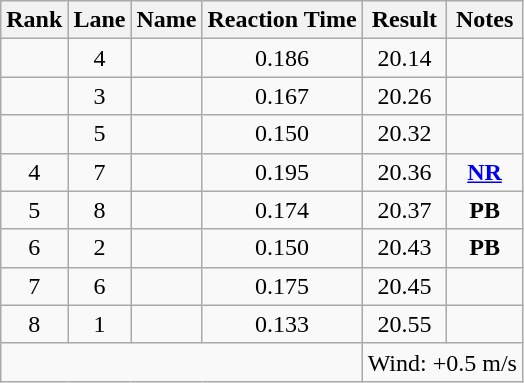<table class="wikitable" style="text-align:center">
<tr>
<th>Rank</th>
<th>Lane</th>
<th>Name</th>
<th>Reaction Time</th>
<th>Result</th>
<th>Notes</th>
</tr>
<tr>
<td></td>
<td>4</td>
<td align="left"></td>
<td>0.186</td>
<td>20.14</td>
<td></td>
</tr>
<tr>
<td></td>
<td>3</td>
<td align="left"></td>
<td>0.167</td>
<td>20.26</td>
<td></td>
</tr>
<tr>
<td></td>
<td>5</td>
<td align="left"></td>
<td>0.150</td>
<td>20.32</td>
<td></td>
</tr>
<tr>
<td>4</td>
<td>7</td>
<td align="left"></td>
<td>0.195</td>
<td>20.36</td>
<td><strong><a href='#'>NR</a></strong></td>
</tr>
<tr>
<td>5</td>
<td>8</td>
<td align="left"></td>
<td>0.174</td>
<td>20.37</td>
<td><strong>PB</strong></td>
</tr>
<tr>
<td>6</td>
<td>2</td>
<td align="left"></td>
<td>0.150</td>
<td>20.43</td>
<td><strong>PB</strong></td>
</tr>
<tr>
<td>7</td>
<td>6</td>
<td align="left"></td>
<td>0.175</td>
<td>20.45</td>
<td></td>
</tr>
<tr>
<td>8</td>
<td>1</td>
<td align="left"></td>
<td>0.133</td>
<td>20.55</td>
<td></td>
</tr>
<tr class="sortbottom">
<td colspan=4></td>
<td colspan="2" style="text-align:left;">Wind: +0.5 m/s</td>
</tr>
</table>
